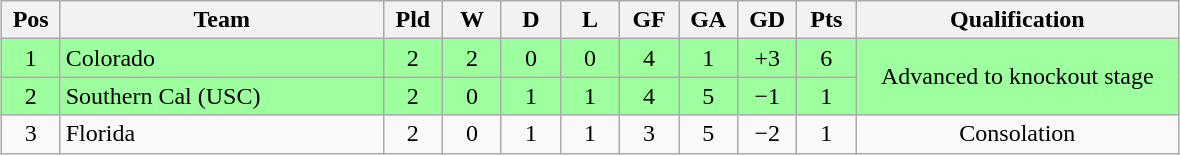<table class="wikitable" style="text-align:center; margin: 1em auto">
<tr>
<th style="width:2em">Pos</th>
<th style="width:13em">Team</th>
<th style="width:2em">Pld</th>
<th style="width:2em">W</th>
<th style="width:2em">D</th>
<th style="width:2em">L</th>
<th style="width:2em">GF</th>
<th style="width:2em">GA</th>
<th style="width:2em">GD</th>
<th style="width:2em">Pts</th>
<th style="width:13em">Qualification</th>
</tr>
<tr bgcolor="#9eff9e">
<td>1</td>
<td style="text-align:left">Colorado</td>
<td>2</td>
<td>2</td>
<td>0</td>
<td>0</td>
<td>4</td>
<td>1</td>
<td>+3</td>
<td>6</td>
<td rowspan="2">Advanced to knockout stage</td>
</tr>
<tr bgcolor="#9eff9e">
<td>2</td>
<td style="text-align:left">Southern Cal (USC)</td>
<td>2</td>
<td>0</td>
<td>1</td>
<td>1</td>
<td>4</td>
<td>5</td>
<td>−1</td>
<td>1</td>
</tr>
<tr>
<td>3</td>
<td style="text-align:left">Florida</td>
<td>2</td>
<td>0</td>
<td>1</td>
<td>1</td>
<td>3</td>
<td>5</td>
<td>−2</td>
<td>1</td>
<td>Consolation</td>
</tr>
</table>
